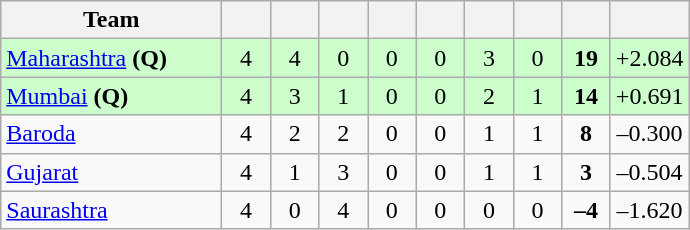<table class="wikitable" style="text-align:center">
<tr>
<th style="width:140px;">Team</th>
<th style="width:25px;"></th>
<th style="width:25px;"></th>
<th style="width:25px;"></th>
<th style="width:25px;"></th>
<th style="width:25px;"></th>
<th style="width:25px;"></th>
<th style="width:25px;"></th>
<th style="width:25px;"></th>
<th style="width:40px;"></th>
</tr>
<tr style="background:#cfc;">
<td style="text-align:left"><a href='#'>Maharashtra</a> <strong>(Q)</strong></td>
<td>4</td>
<td>4</td>
<td>0</td>
<td>0</td>
<td>0</td>
<td>3</td>
<td>0</td>
<td><strong>19</strong></td>
<td>+2.084</td>
</tr>
<tr style="background:#cfc;">
<td style="text-align:left"><a href='#'>Mumbai</a> <strong>(Q)</strong></td>
<td>4</td>
<td>3</td>
<td>1</td>
<td>0</td>
<td>0</td>
<td>2</td>
<td>1</td>
<td><strong>14</strong></td>
<td>+0.691</td>
</tr>
<tr>
<td style="text-align:left"><a href='#'>Baroda</a></td>
<td>4</td>
<td>2</td>
<td>2</td>
<td>0</td>
<td>0</td>
<td>1</td>
<td>1</td>
<td><strong>8</strong></td>
<td>–0.300</td>
</tr>
<tr>
<td style="text-align:left"><a href='#'>Gujarat</a></td>
<td>4</td>
<td>1</td>
<td>3</td>
<td>0</td>
<td>0</td>
<td>1</td>
<td>1</td>
<td><strong>3</strong></td>
<td>–0.504</td>
</tr>
<tr>
<td style="text-align:left"><a href='#'>Saurashtra</a></td>
<td>4</td>
<td>0</td>
<td>4</td>
<td>0</td>
<td>0</td>
<td>0</td>
<td>0</td>
<td><strong>–4</strong></td>
<td>–1.620</td>
</tr>
</table>
